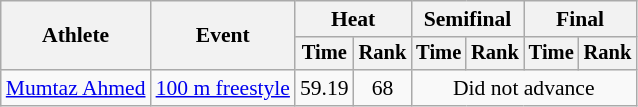<table class=wikitable style="font-size:90%">
<tr>
<th rowspan="2">Athlete</th>
<th rowspan="2">Event</th>
<th colspan="2">Heat</th>
<th colspan="2">Semifinal</th>
<th colspan="2">Final</th>
</tr>
<tr style="font-size:95%">
<th>Time</th>
<th>Rank</th>
<th>Time</th>
<th>Rank</th>
<th>Time</th>
<th>Rank</th>
</tr>
<tr align=center>
<td align=left><a href='#'>Mumtaz Ahmed</a></td>
<td align=left><a href='#'>100 m freestyle</a></td>
<td>59.19</td>
<td>68</td>
<td colspan=4>Did not advance</td>
</tr>
</table>
